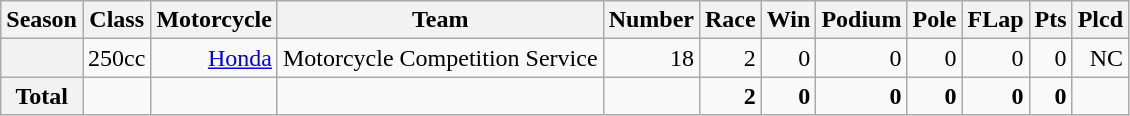<table class="wikitable">
<tr>
<th>Season</th>
<th>Class</th>
<th>Motorcycle</th>
<th>Team</th>
<th>Number</th>
<th>Race</th>
<th>Win</th>
<th>Podium</th>
<th>Pole</th>
<th>FLap</th>
<th>Pts</th>
<th>Plcd</th>
</tr>
<tr align="right">
<th></th>
<td>250cc</td>
<td><a href='#'>Honda</a></td>
<td>Motorcycle Competition Service</td>
<td>18</td>
<td>2</td>
<td>0</td>
<td>0</td>
<td>0</td>
<td>0</td>
<td>0</td>
<td>NC</td>
</tr>
<tr align="right">
<th>Total</th>
<td></td>
<td></td>
<td></td>
<td></td>
<td><strong>2</strong></td>
<td><strong>0</strong></td>
<td><strong>0</strong></td>
<td><strong>0</strong></td>
<td><strong>0</strong></td>
<td><strong>0</strong></td>
<td></td>
</tr>
</table>
